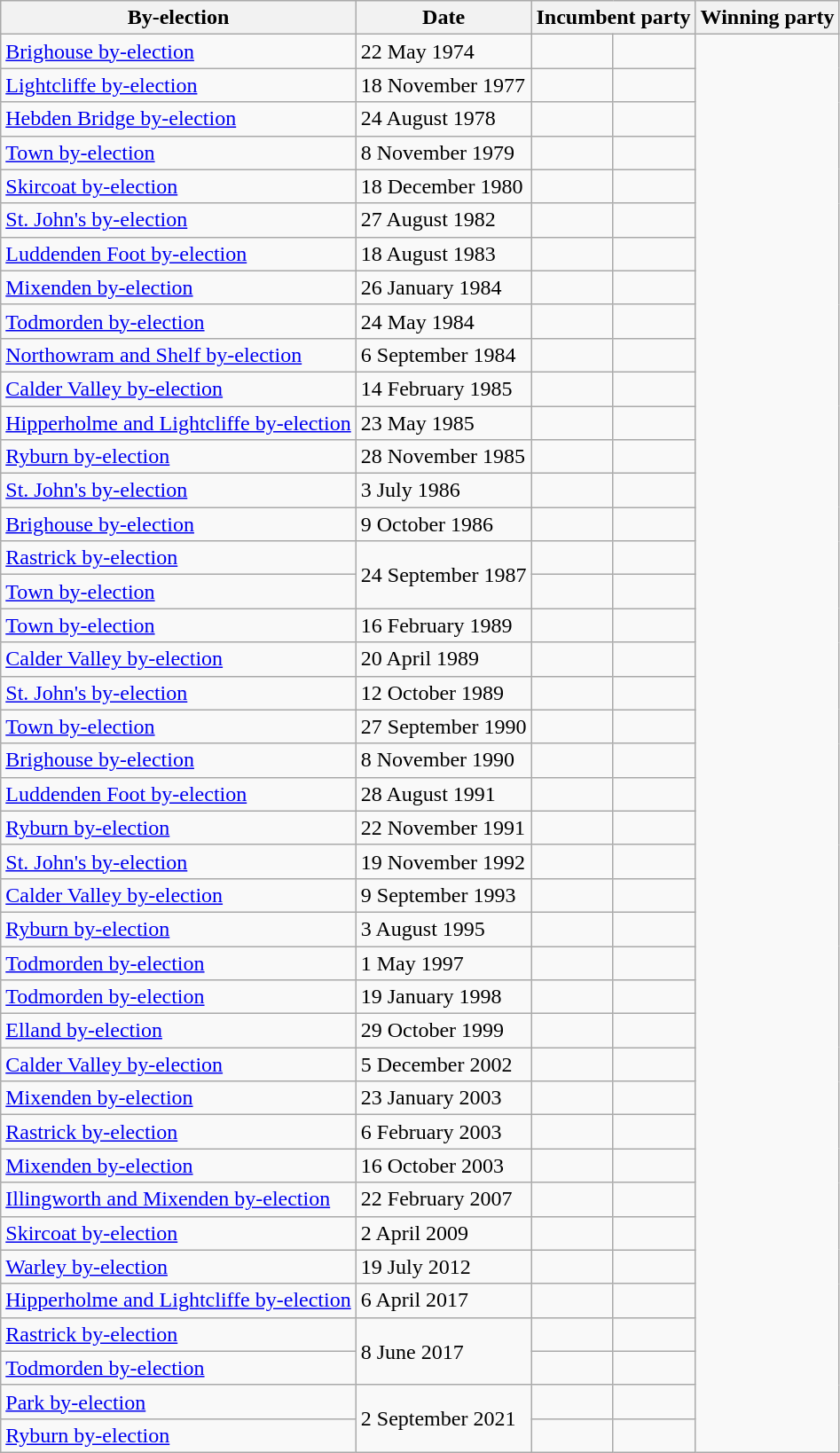<table class="wikitable">
<tr>
<th>By-election</th>
<th>Date</th>
<th colspan=2>Incumbent party</th>
<th colspan=2>Winning party</th>
</tr>
<tr>
<td><a href='#'>Brighouse by-election</a></td>
<td>22 May 1974</td>
<td></td>
<td></td>
</tr>
<tr>
<td><a href='#'>Lightcliffe by-election</a></td>
<td>18 November 1977</td>
<td></td>
<td></td>
</tr>
<tr>
<td><a href='#'>Hebden Bridge by-election</a></td>
<td>24 August 1978</td>
<td></td>
<td></td>
</tr>
<tr>
<td><a href='#'>Town by-election</a></td>
<td>8 November 1979</td>
<td></td>
<td></td>
</tr>
<tr>
<td><a href='#'>Skircoat by-election</a></td>
<td>18 December 1980</td>
<td></td>
<td></td>
</tr>
<tr>
<td><a href='#'>St. John's by-election</a></td>
<td>27 August 1982</td>
<td></td>
<td></td>
</tr>
<tr>
<td><a href='#'>Luddenden Foot by-election</a></td>
<td>18 August 1983</td>
<td></td>
<td></td>
</tr>
<tr>
<td><a href='#'>Mixenden by-election</a></td>
<td>26 January 1984</td>
<td></td>
<td></td>
</tr>
<tr>
<td><a href='#'>Todmorden by-election</a></td>
<td>24 May 1984</td>
<td></td>
<td></td>
</tr>
<tr>
<td><a href='#'>Northowram and Shelf by-election</a></td>
<td>6 September 1984</td>
<td></td>
<td></td>
</tr>
<tr>
<td><a href='#'>Calder Valley by-election</a></td>
<td>14 February 1985</td>
<td></td>
<td></td>
</tr>
<tr>
<td><a href='#'>Hipperholme and Lightcliffe by-election</a></td>
<td>23 May 1985</td>
<td></td>
<td></td>
</tr>
<tr>
<td><a href='#'>Ryburn by-election</a></td>
<td>28 November 1985</td>
<td></td>
<td></td>
</tr>
<tr>
<td><a href='#'>St. John's by-election</a></td>
<td>3 July 1986</td>
<td></td>
<td></td>
</tr>
<tr>
<td><a href='#'>Brighouse by-election</a></td>
<td>9 October 1986</td>
<td></td>
<td></td>
</tr>
<tr>
<td><a href='#'>Rastrick by-election</a></td>
<td rowspan="2">24 September 1987</td>
<td></td>
<td></td>
</tr>
<tr>
<td><a href='#'>Town by-election</a></td>
<td></td>
<td></td>
</tr>
<tr>
<td><a href='#'>Town by-election</a></td>
<td>16 February 1989</td>
<td></td>
<td></td>
</tr>
<tr>
<td><a href='#'>Calder Valley by-election</a></td>
<td>20 April 1989</td>
<td></td>
<td></td>
</tr>
<tr>
<td><a href='#'>St. John's by-election</a></td>
<td>12 October 1989</td>
<td></td>
<td></td>
</tr>
<tr>
<td><a href='#'>Town by-election</a></td>
<td>27 September 1990</td>
<td></td>
<td></td>
</tr>
<tr>
<td><a href='#'>Brighouse by-election</a></td>
<td>8 November 1990</td>
<td></td>
<td></td>
</tr>
<tr>
<td><a href='#'>Luddenden Foot by-election</a></td>
<td>28 August 1991</td>
<td></td>
<td></td>
</tr>
<tr>
<td><a href='#'>Ryburn by-election</a></td>
<td>22 November 1991</td>
<td></td>
<td></td>
</tr>
<tr>
<td><a href='#'>St. John's by-election</a></td>
<td>19 November 1992</td>
<td></td>
<td></td>
</tr>
<tr>
<td><a href='#'>Calder Valley by-election</a></td>
<td>9 September 1993</td>
<td></td>
<td></td>
</tr>
<tr>
<td><a href='#'>Ryburn by-election</a></td>
<td>3 August 1995</td>
<td></td>
<td></td>
</tr>
<tr>
<td><a href='#'>Todmorden by-election</a></td>
<td>1 May 1997</td>
<td></td>
<td></td>
</tr>
<tr>
<td><a href='#'>Todmorden by-election</a></td>
<td>19 January 1998</td>
<td></td>
<td></td>
</tr>
<tr>
<td><a href='#'>Elland by-election</a></td>
<td>29 October 1999</td>
<td></td>
<td></td>
</tr>
<tr>
<td><a href='#'>Calder Valley by-election</a></td>
<td>5 December 2002</td>
<td></td>
<td></td>
</tr>
<tr>
<td><a href='#'>Mixenden by-election</a></td>
<td>23 January 2003</td>
<td></td>
<td></td>
</tr>
<tr>
<td><a href='#'>Rastrick by-election</a></td>
<td>6 February 2003</td>
<td></td>
<td></td>
</tr>
<tr>
<td><a href='#'>Mixenden by-election</a></td>
<td>16 October 2003</td>
<td></td>
<td></td>
</tr>
<tr>
<td><a href='#'>Illingworth and Mixenden by-election</a></td>
<td>22 February 2007</td>
<td></td>
<td></td>
</tr>
<tr>
<td><a href='#'>Skircoat by-election</a></td>
<td>2 April 2009</td>
<td></td>
<td></td>
</tr>
<tr>
<td><a href='#'>Warley by-election</a></td>
<td>19 July 2012</td>
<td></td>
<td></td>
</tr>
<tr>
<td><a href='#'>Hipperholme and Lightcliffe by-election</a></td>
<td>6 April 2017</td>
<td></td>
<td></td>
</tr>
<tr>
<td><a href='#'>Rastrick by-election</a></td>
<td rowspan="2">8 June 2017</td>
<td></td>
<td></td>
</tr>
<tr>
<td><a href='#'>Todmorden by-election</a></td>
<td></td>
<td></td>
</tr>
<tr>
<td><a href='#'>Park by-election</a></td>
<td rowspan="2">2 September 2021</td>
<td></td>
<td></td>
</tr>
<tr>
<td><a href='#'>Ryburn by-election</a></td>
<td></td>
<td></td>
</tr>
</table>
